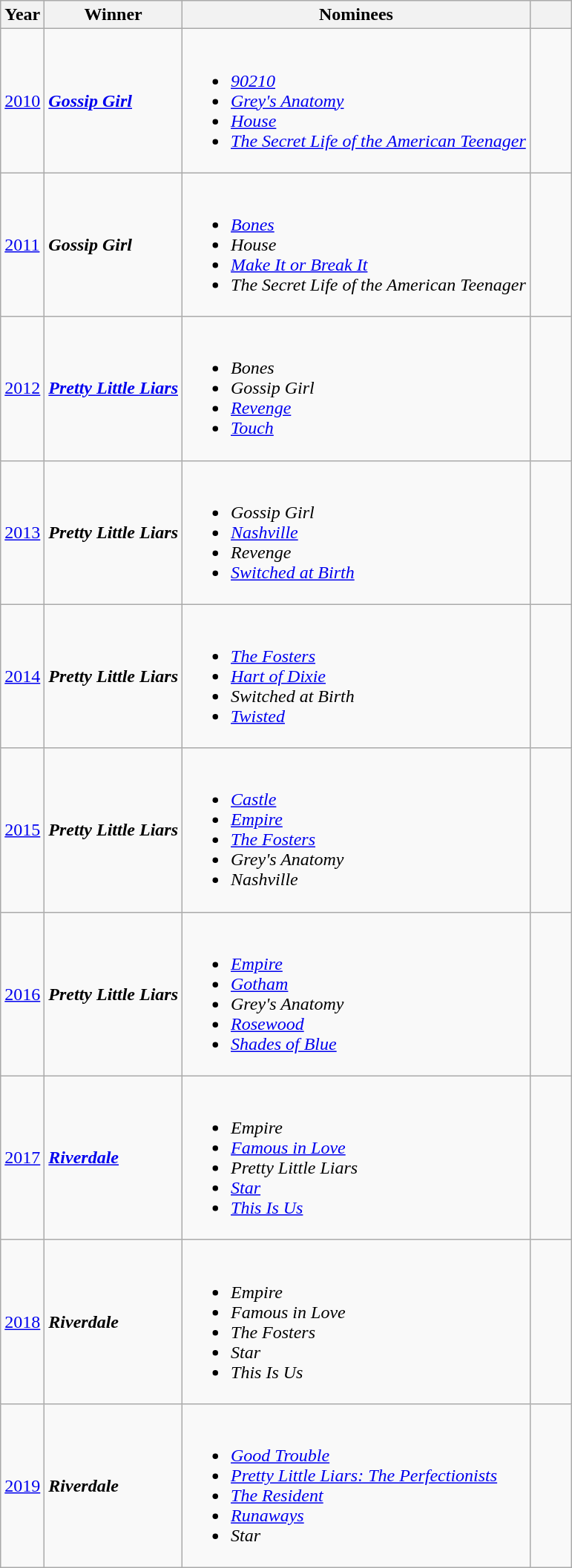<table class="wikitable">
<tr>
<th>Year</th>
<th>Winner</th>
<th>Nominees</th>
<th width="30"></th>
</tr>
<tr>
<td><a href='#'>2010</a></td>
<td><strong><em><a href='#'>Gossip Girl</a></em></strong></td>
<td><br><ul><li><em><a href='#'>90210</a></em></li><li><em><a href='#'>Grey's Anatomy</a></em></li><li><em><a href='#'>House</a></em></li><li><em><a href='#'>The Secret Life of the American Teenager</a></em></li></ul></td>
<td style="text-align: center;"></td>
</tr>
<tr>
<td><a href='#'>2011</a></td>
<td><strong><em>Gossip Girl</em></strong></td>
<td><br><ul><li><em><a href='#'>Bones</a></em></li><li><em>House</em></li><li><em><a href='#'>Make It or Break It</a></em></li><li><em>The Secret Life of the American Teenager</em></li></ul></td>
<td style="text-align: center;"></td>
</tr>
<tr>
<td><a href='#'>2012</a></td>
<td><strong><em><a href='#'>Pretty Little Liars</a></em></strong></td>
<td><br><ul><li><em>Bones</em></li><li><em>Gossip Girl</em></li><li><em><a href='#'>Revenge</a></em></li><li><em><a href='#'>Touch</a></em></li></ul></td>
<td style="text-align: center;"></td>
</tr>
<tr>
<td><a href='#'>2013</a></td>
<td><strong><em>Pretty Little Liars</em></strong></td>
<td><br><ul><li><em>Gossip Girl</em></li><li><em><a href='#'>Nashville</a></em></li><li><em>Revenge</em></li><li><em><a href='#'>Switched at Birth</a></em></li></ul></td>
<td style="text-align: center;"></td>
</tr>
<tr>
<td><a href='#'>2014</a></td>
<td><strong><em>Pretty Little Liars</em></strong></td>
<td><br><ul><li><em><a href='#'>The Fosters</a></em></li><li><em><a href='#'>Hart of Dixie</a></em></li><li><em>Switched at Birth</em></li><li><em><a href='#'>Twisted</a></em></li></ul></td>
<td style="text-align: center;"></td>
</tr>
<tr>
<td><a href='#'>2015</a></td>
<td><strong><em>Pretty Little Liars</em></strong></td>
<td><br><ul><li><em><a href='#'>Castle</a></em></li><li><em><a href='#'>Empire</a></em></li><li><em><a href='#'>The Fosters</a></em></li><li><em>Grey's Anatomy</em></li><li><em>Nashville</em></li></ul></td>
<td style="text-align: center;"></td>
</tr>
<tr>
<td><a href='#'>2016</a></td>
<td><strong><em>Pretty Little Liars</em></strong></td>
<td><br><ul><li><em><a href='#'>Empire</a></em></li><li><em><a href='#'>Gotham</a></em></li><li><em>Grey's Anatomy</em></li><li><em><a href='#'>Rosewood</a></em></li><li><em><a href='#'>Shades of Blue</a></em></li></ul></td>
<td style="text-align: center;"></td>
</tr>
<tr>
<td><a href='#'>2017</a></td>
<td><strong><em><a href='#'>Riverdale</a></em></strong></td>
<td><br><ul><li><em>Empire</em></li><li><em><a href='#'>Famous in Love</a></em></li><li><em>Pretty Little Liars</em></li><li><em><a href='#'>Star</a></em></li><li><em><a href='#'>This Is Us</a></em></li></ul></td>
<td style="text-align: center;"></td>
</tr>
<tr>
<td><a href='#'>2018</a></td>
<td><strong><em>Riverdale</em></strong></td>
<td><br><ul><li><em>Empire</em></li><li><em>Famous in Love</em></li><li><em>The Fosters</em></li><li><em>Star</em></li><li><em>This Is Us</em></li></ul></td>
<td style="text-align: center;"></td>
</tr>
<tr>
<td><a href='#'>2019</a></td>
<td><strong><em>Riverdale</em></strong></td>
<td><br><ul><li><em><a href='#'>Good Trouble</a></em></li><li><em><a href='#'>Pretty Little Liars: The Perfectionists</a></em></li><li><em><a href='#'>The Resident</a></em></li><li><em><a href='#'>Runaways</a></em></li><li><em>Star</em></li></ul></td>
<td style="text-align: center;"></td>
</tr>
</table>
